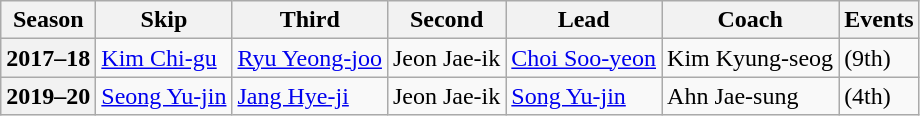<table class="wikitable">
<tr>
<th scope="col">Season</th>
<th scope="col">Skip</th>
<th scope="col">Third</th>
<th scope="col">Second</th>
<th scope="col">Lead</th>
<th scope="col">Coach</th>
<th scope="col">Events</th>
</tr>
<tr>
<th scope="row">2017–18</th>
<td><a href='#'>Kim Chi-gu</a></td>
<td><a href='#'>Ryu Yeong-joo</a></td>
<td>Jeon Jae-ik</td>
<td><a href='#'>Choi Soo-yeon</a></td>
<td>Kim Kyung-seog</td>
<td> (9th)</td>
</tr>
<tr>
<th scope="row">2019–20</th>
<td><a href='#'>Seong Yu-jin</a></td>
<td><a href='#'>Jang Hye-ji</a></td>
<td>Jeon Jae-ik</td>
<td><a href='#'>Song Yu-jin</a></td>
<td>Ahn Jae-sung</td>
<td> (4th)</td>
</tr>
</table>
